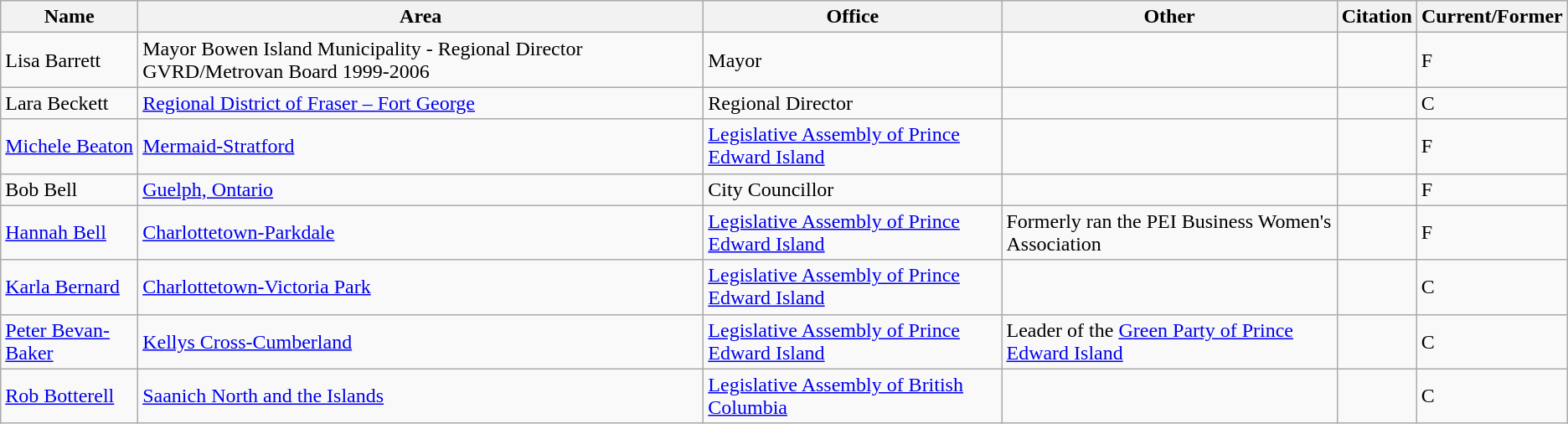<table class="wikitable">
<tr>
<th>Name</th>
<th>Area</th>
<th>Office</th>
<th>Other</th>
<th>Citation</th>
<th>Current/Former</th>
</tr>
<tr>
<td>Lisa Barrett</td>
<td>Mayor Bowen Island Municipality - Regional Director GVRD/Metrovan Board 1999-2006</td>
<td>Mayor</td>
<td></td>
<td></td>
<td>F</td>
</tr>
<tr>
<td>Lara Beckett</td>
<td><a href='#'>Regional District of Fraser – Fort George</a></td>
<td>Regional Director</td>
<td></td>
<td></td>
<td>C</td>
</tr>
<tr>
<td><a href='#'>Michele Beaton</a></td>
<td><a href='#'>Mermaid-Stratford</a></td>
<td><a href='#'>Legislative Assembly of Prince Edward Island</a></td>
<td></td>
<td></td>
<td>F</td>
</tr>
<tr>
<td>Bob Bell</td>
<td><a href='#'>Guelph, Ontario</a></td>
<td>City Councillor</td>
<td></td>
<td></td>
<td>F</td>
</tr>
<tr>
<td><a href='#'>Hannah Bell</a></td>
<td><a href='#'>Charlottetown-Parkdale</a></td>
<td><a href='#'>Legislative Assembly of Prince Edward Island</a></td>
<td>Formerly ran the PEI Business Women's Association</td>
<td></td>
<td>F</td>
</tr>
<tr>
<td><a href='#'>Karla Bernard</a></td>
<td><a href='#'>Charlottetown-Victoria Park</a></td>
<td><a href='#'>Legislative Assembly of Prince Edward Island</a></td>
<td></td>
<td></td>
<td>C</td>
</tr>
<tr>
<td><a href='#'>Peter Bevan-Baker</a></td>
<td><a href='#'>Kellys Cross-Cumberland</a></td>
<td><a href='#'>Legislative Assembly of Prince Edward Island</a></td>
<td>Leader of the <a href='#'>Green Party of Prince Edward Island</a></td>
<td></td>
<td>C</td>
</tr>
<tr>
<td><a href='#'>Rob Botterell</a></td>
<td><a href='#'>Saanich North and the Islands</a></td>
<td><a href='#'>Legislative Assembly of British Columbia</a></td>
<td></td>
<td></td>
<td>C</td>
</tr>
</table>
